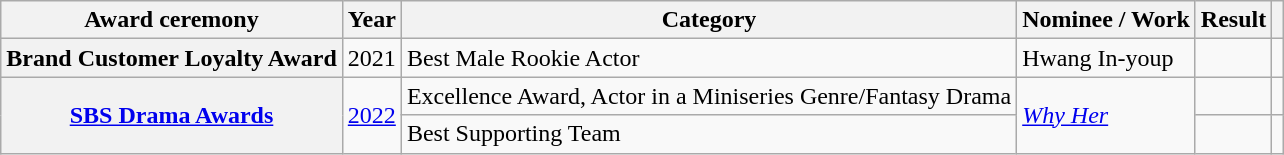<table class="wikitable plainrowheaders sortable">
<tr>
<th scope="col">Award ceremony</th>
<th scope="col">Year</th>
<th scope="col">Category</th>
<th scope="col">Nominee / Work</th>
<th scope="col">Result</th>
<th scope="col" class="unsortable"></th>
</tr>
<tr>
<th scope="row">Brand Customer Loyalty Award</th>
<td style="text-align:center">2021</td>
<td>Best Male Rookie Actor</td>
<td>Hwang In-youp</td>
<td></td>
<td style="text-align:center"></td>
</tr>
<tr>
<th scope="row" rowspan="2"><a href='#'>SBS Drama Awards</a></th>
<td rowspan="2" style="text-align:center"><a href='#'>2022</a></td>
<td>Excellence Award, Actor in a Miniseries Genre/Fantasy Drama</td>
<td rowspan="2"><em><a href='#'>Why Her</a></em></td>
<td></td>
<td style="text-align:center"></td>
</tr>
<tr>
<td>Best Supporting Team</td>
<td></td>
<td style="text-align:center"></td>
</tr>
</table>
